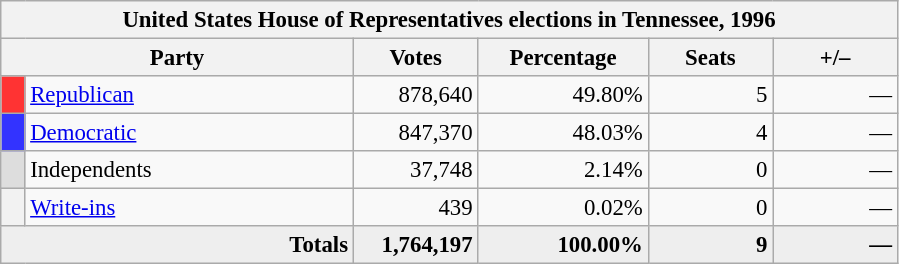<table class="wikitable" style="font-size: 95%;">
<tr>
<th colspan="6">United States House of Representatives elections in Tennessee, 1996</th>
</tr>
<tr>
<th colspan="2" style="width: 15em">Party</th>
<th style="width: 5em">Votes</th>
<th style="width: 7em">Percentage</th>
<th style="width: 5em">Seats</th>
<th style="width: 5em">+/–</th>
</tr>
<tr>
<th style="background-color:#FF3333; width: 3px"></th>
<td style="width: 130px"><a href='#'>Republican</a></td>
<td align="right">878,640</td>
<td align="right">49.80%</td>
<td align="right">5</td>
<td align="right">—</td>
</tr>
<tr>
<th style="background-color:#3333FF; width: 3px"></th>
<td style="width: 130px"><a href='#'>Democratic</a></td>
<td align="right">847,370</td>
<td align="right">48.03%</td>
<td align="right">4</td>
<td align="right">—</td>
</tr>
<tr>
<th style="background-color:#DDDDDD; width: 3px"></th>
<td style="width: 130px">Independents</td>
<td align="right">37,748</td>
<td align="right">2.14%</td>
<td align="right">0</td>
<td align="right">—</td>
</tr>
<tr>
<th></th>
<td><a href='#'>Write-ins</a></td>
<td align="right">439</td>
<td align="right">0.02%</td>
<td align="right">0</td>
<td align="right">—</td>
</tr>
<tr bgcolor="#EEEEEE">
<td colspan="2" align="right"><strong>Totals</strong></td>
<td align="right"><strong>1,764,197</strong></td>
<td align="right"><strong>100.00%</strong></td>
<td align="right"><strong>9</strong></td>
<td align="right"><strong>—</strong></td>
</tr>
</table>
